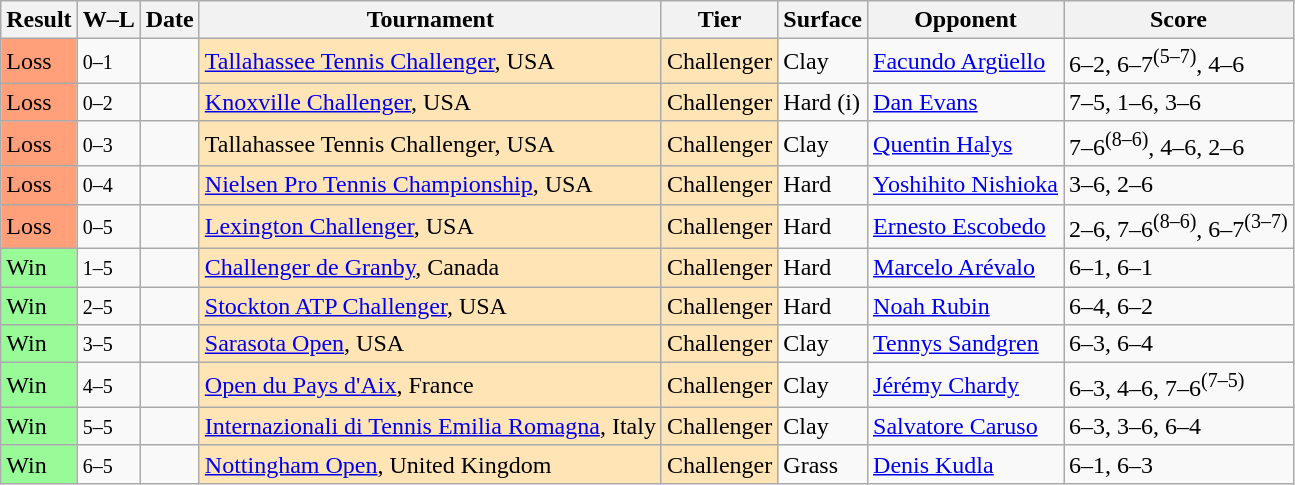<table class="sortable wikitable">
<tr>
<th>Result</th>
<th class="unsortable">W–L</th>
<th>Date</th>
<th>Tournament</th>
<th>Tier</th>
<th>Surface</th>
<th>Opponent</th>
<th class="unsortable">Score</th>
</tr>
<tr>
<td bgcolor=FFA07A>Loss</td>
<td><small>0–1</small></td>
<td><a href='#'></a></td>
<td style="background:moccasin;"><a href='#'>Tallahassee Tennis Challenger</a>, USA</td>
<td style="background:moccasin;">Challenger</td>
<td>Clay</td>
<td> <a href='#'>Facundo Argüello</a></td>
<td>6–2, 6–7<sup>(5–7)</sup>, 4–6</td>
</tr>
<tr>
<td bgcolor=FFA07A>Loss</td>
<td><small>0–2</small></td>
<td><a href='#'></a></td>
<td style="background:moccasin;"><a href='#'>Knoxville Challenger</a>, USA</td>
<td style="background:moccasin;">Challenger</td>
<td>Hard (i)</td>
<td> <a href='#'>Dan Evans</a></td>
<td>7–5, 1–6, 3–6</td>
</tr>
<tr>
<td bgcolor=FFA07A>Loss</td>
<td><small>0–3</small></td>
<td><a href='#'></a></td>
<td style="background:moccasin;">Tallahassee Tennis Challenger, USA</td>
<td style="background:moccasin;">Challenger</td>
<td>Clay</td>
<td> <a href='#'>Quentin Halys</a></td>
<td>7–6<sup>(8–6)</sup>, 4–6, 2–6</td>
</tr>
<tr>
<td bgcolor=FFA07A>Loss</td>
<td><small>0–4</small></td>
<td><a href='#'></a></td>
<td style="background:moccasin;"><a href='#'>Nielsen Pro Tennis Championship</a>, USA</td>
<td style="background:moccasin;">Challenger</td>
<td>Hard</td>
<td> <a href='#'>Yoshihito Nishioka</a></td>
<td>3–6, 2–6</td>
</tr>
<tr>
<td bgcolor=FFA07A>Loss</td>
<td><small>0–5</small></td>
<td><a href='#'></a></td>
<td style="background:moccasin;"><a href='#'>Lexington Challenger</a>, USA</td>
<td style="background:moccasin;">Challenger</td>
<td>Hard</td>
<td> <a href='#'>Ernesto Escobedo</a></td>
<td>2–6, 7–6<sup>(8–6)</sup>, 6–7<sup>(3–7)</sup></td>
</tr>
<tr>
<td bgcolor=98FB98>Win</td>
<td><small>1–5</small></td>
<td><a href='#'></a></td>
<td style="background:moccasin;"><a href='#'>Challenger de Granby</a>, Canada</td>
<td style="background:moccasin;">Challenger</td>
<td>Hard</td>
<td> <a href='#'>Marcelo Arévalo</a></td>
<td>6–1, 6–1</td>
</tr>
<tr>
<td bgcolor=98FB98>Win</td>
<td><small>2–5</small></td>
<td><a href='#'></a></td>
<td style="background:moccasin;"><a href='#'>Stockton ATP Challenger</a>, USA</td>
<td style="background:moccasin;">Challenger</td>
<td>Hard</td>
<td> <a href='#'>Noah Rubin</a></td>
<td>6–4, 6–2</td>
</tr>
<tr>
<td bgcolor=98FB98>Win</td>
<td><small>3–5</small></td>
<td><a href='#'></a></td>
<td style="background:moccasin;"><a href='#'>Sarasota Open</a>, USA</td>
<td style="background:moccasin;">Challenger</td>
<td>Clay</td>
<td> <a href='#'>Tennys Sandgren</a></td>
<td>6–3, 6–4</td>
</tr>
<tr>
<td bgcolor=98FB98>Win</td>
<td><small>4–5</small></td>
<td><a href='#'></a></td>
<td style="background:moccasin;"><a href='#'>Open du Pays d'Aix</a>, France</td>
<td style="background:moccasin;">Challenger</td>
<td>Clay</td>
<td> <a href='#'>Jérémy Chardy</a></td>
<td>6–3, 4–6, 7–6<sup>(7–5)</sup></td>
</tr>
<tr>
<td bgcolor=98FB98>Win</td>
<td><small>5–5</small></td>
<td><a href='#'></a></td>
<td style="background:moccasin;"><a href='#'>Internazionali di Tennis Emilia Romagna</a>, Italy</td>
<td style="background:moccasin;">Challenger</td>
<td>Clay</td>
<td> <a href='#'>Salvatore Caruso</a></td>
<td>6–3, 3–6, 6–4</td>
</tr>
<tr>
<td bgcolor=98FB98>Win</td>
<td><small>6–5</small></td>
<td><a href='#'></a></td>
<td style="background:moccasin;"><a href='#'>Nottingham Open</a>, United Kingdom</td>
<td style="background:moccasin;">Challenger</td>
<td>Grass</td>
<td> <a href='#'>Denis Kudla</a></td>
<td>6–1, 6–3</td>
</tr>
</table>
